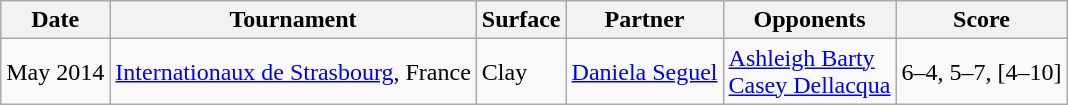<table class="sortable wikitable">
<tr>
<th>Date</th>
<th>Tournament</th>
<th>Surface</th>
<th>Partner</th>
<th>Opponents</th>
<th class="unsortable">Score</th>
</tr>
<tr>
<td>May 2014</td>
<td><a href='#'>Internationaux de Strasbourg</a>, France</td>
<td>Clay</td>
<td> <a href='#'>Daniela Seguel</a></td>
<td> <a href='#'>Ashleigh Barty</a> <br>  <a href='#'>Casey Dellacqua</a></td>
<td>6–4, 5–7, [4–10]</td>
</tr>
</table>
